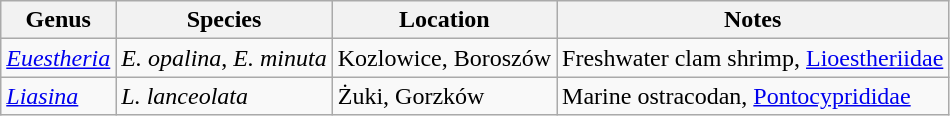<table class="wikitable">
<tr>
<th>Genus</th>
<th>Species</th>
<th>Location</th>
<th>Notes</th>
</tr>
<tr>
<td><em><a href='#'>Euestheria</a></em></td>
<td><em>E. opalina</em>, <em>E. minuta</em></td>
<td>Kozlowice, Boroszów</td>
<td>Freshwater clam shrimp, <a href='#'>Lioestheriidae</a></td>
</tr>
<tr>
<td><em><a href='#'>Liasina</a></em></td>
<td><em>L. lanceolata</em></td>
<td>Żuki, Gorzków</td>
<td>Marine ostracodan, <a href='#'>Pontocyprididae</a></td>
</tr>
</table>
